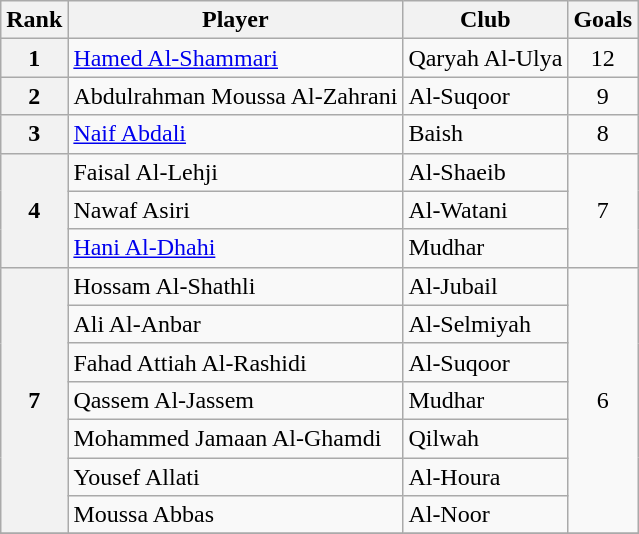<table class=wikitable>
<tr>
<th>Rank</th>
<th>Player</th>
<th>Club</th>
<th>Goals</th>
</tr>
<tr>
<th>1</th>
<td> <a href='#'>Hamed Al-Shammari</a></td>
<td>Qaryah Al-Ulya</td>
<td align=center>12</td>
</tr>
<tr>
<th>2</th>
<td> Abdulrahman Moussa Al-Zahrani</td>
<td>Al-Suqoor</td>
<td align=center>9</td>
</tr>
<tr>
<th>3</th>
<td> <a href='#'>Naif Abdali</a></td>
<td>Baish</td>
<td align=center>8</td>
</tr>
<tr>
<th rowspan=3>4</th>
<td> Faisal Al-Lehji</td>
<td>Al-Shaeib</td>
<td align=center rowspan=3>7</td>
</tr>
<tr>
<td> Nawaf Asiri</td>
<td>Al-Watani</td>
</tr>
<tr>
<td> <a href='#'>Hani Al-Dhahi</a></td>
<td>Mudhar</td>
</tr>
<tr>
<th rowspan=7>7</th>
<td> Hossam Al-Shathli</td>
<td>Al-Jubail</td>
<td align=center rowspan=7>6</td>
</tr>
<tr>
<td> Ali Al-Anbar</td>
<td>Al-Selmiyah</td>
</tr>
<tr>
<td> Fahad Attiah Al-Rashidi</td>
<td>Al-Suqoor</td>
</tr>
<tr>
<td> Qassem Al-Jassem</td>
<td>Mudhar</td>
</tr>
<tr>
<td> Mohammed Jamaan Al-Ghamdi</td>
<td>Qilwah</td>
</tr>
<tr>
<td> Yousef Allati</td>
<td>Al-Houra</td>
</tr>
<tr>
<td> Moussa Abbas</td>
<td>Al-Noor</td>
</tr>
<tr>
</tr>
</table>
